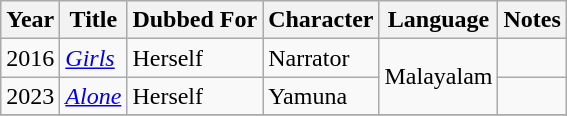<table class="wikitable sortable">
<tr>
<th scope="col">Year</th>
<th scope="col">Title</th>
<th scope="col">Dubbed For</th>
<th scope="col">Character</th>
<th scope="col">Language</th>
<th class="unsortable" scope="col">Notes</th>
</tr>
<tr>
<td>2016</td>
<td><em><a href='#'>Girls</a></em></td>
<td>Herself</td>
<td>Narrator</td>
<td rowspan="2">Malayalam</td>
<td></td>
</tr>
<tr>
<td>2023</td>
<td><em><a href='#'>Alone</a></em></td>
<td>Herself</td>
<td>Yamuna</td>
<td></td>
</tr>
<tr>
</tr>
</table>
